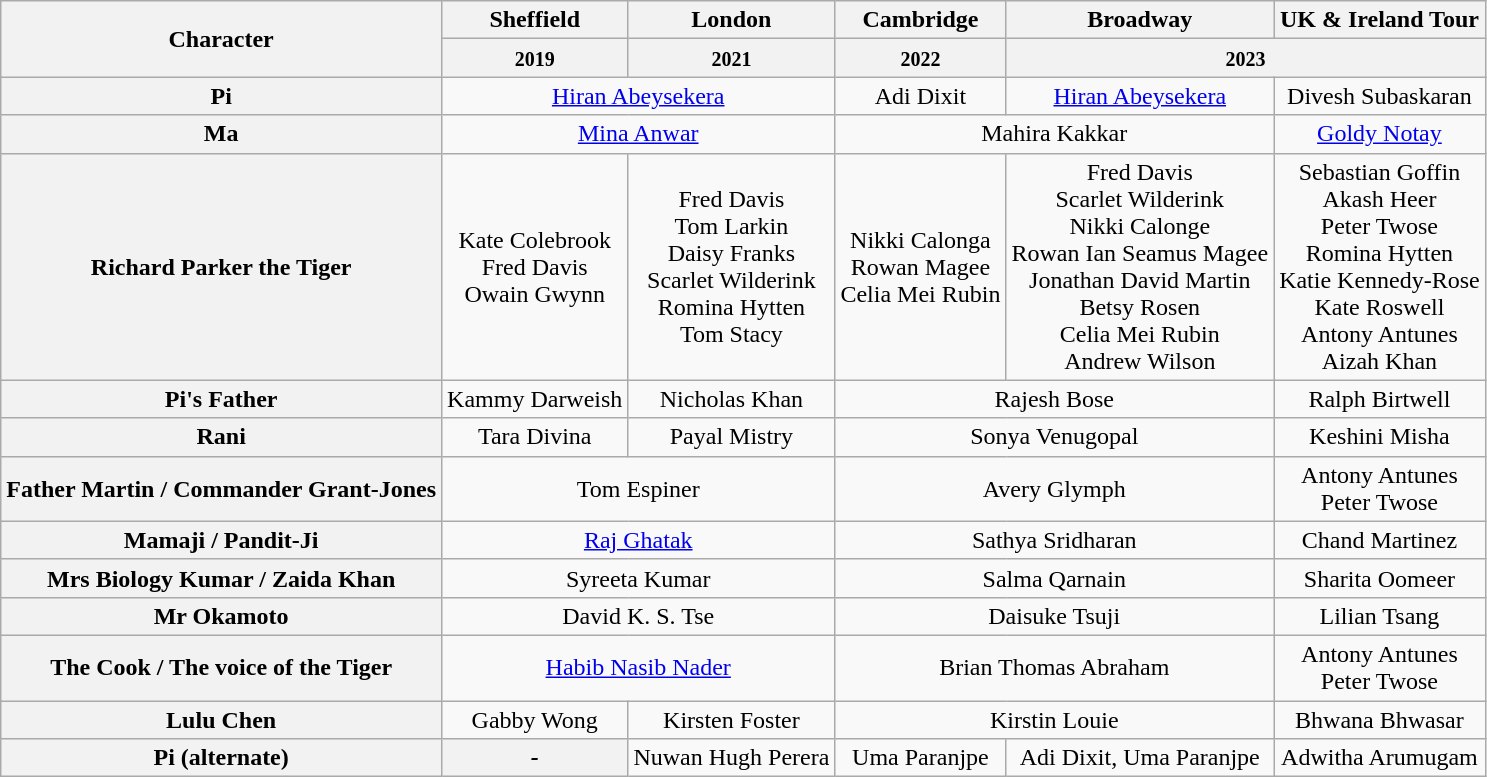<table class="wikitable">
<tr>
<th rowspan="2">Character</th>
<th>Sheffield</th>
<th>London</th>
<th>Cambridge</th>
<th>Broadway</th>
<th>UK & Ireland Tour</th>
</tr>
<tr>
<th><small>2019</small></th>
<th><small>2021</small></th>
<th><small>2022</small></th>
<th colspan="2"><small>2023</small></th>
</tr>
<tr>
<th>Pi</th>
<td colspan="2" align="center"><a href='#'>Hiran Abeysekera</a></td>
<td align="center">Adi Dixit</td>
<td align="center"><a href='#'>Hiran Abeysekera</a></td>
<td align="center">Divesh Subaskaran</td>
</tr>
<tr>
<th>Ma</th>
<td colspan="2" align="center"><a href='#'>Mina Anwar</a></td>
<td colspan="2" align="center">Mahira Kakkar</td>
<td align="center"><a href='#'>Goldy Notay</a></td>
</tr>
<tr>
<th>Richard Parker the Tiger</th>
<td align="center">Kate Colebrook<br>Fred Davis<br>Owain Gwynn</td>
<td align="center">Fred Davis<br>Tom Larkin<br>Daisy Franks<br>Scarlet Wilderink<br>Romina Hytten<br>Tom Stacy</td>
<td align="center">Nikki Calonga<br> Rowan Magee<br> Celia Mei Rubin<br></td>
<td align="center">Fred Davis<br>Scarlet Wilderink<br>Nikki Calonge<br>Rowan Ian Seamus Magee<br>Jonathan David Martin<br>Betsy Rosen<br>Celia Mei Rubin<br>Andrew Wilson</td>
<td align="center">Sebastian Goffin<br>Akash Heer<br>Peter Twose<br>Romina Hytten<br>Katie Kennedy-Rose<br>Kate Roswell<br>Antony Antunes<br>Aizah Khan</td>
</tr>
<tr>
<th>Pi's Father</th>
<td align="center">Kammy Darweish</td>
<td align="center">Nicholas Khan</td>
<td colspan="2" align="center">Rajesh Bose</td>
<td align="center">Ralph Birtwell</td>
</tr>
<tr>
<th>Rani</th>
<td align="center">Tara Divina</td>
<td align="center">Payal Mistry</td>
<td colspan="2" align="center">Sonya Venugopal</td>
<td align="center">Keshini Misha</td>
</tr>
<tr>
<th>Father Martin / Commander Grant-Jones</th>
<td colspan="2" align="center">Tom Espiner</td>
<td colspan="2" align="center">Avery Glymph</td>
<td align="center">Antony Antunes<br>Peter Twose</td>
</tr>
<tr>
<th>Mamaji / Pandit-Ji</th>
<td colspan="2" align="center"><a href='#'>Raj Ghatak</a></td>
<td colspan="2" align="center">Sathya Sridharan</td>
<td align="center">Chand Martinez</td>
</tr>
<tr>
<th>Mrs Biology Kumar / Zaida Khan</th>
<td colspan="2" align="center">Syreeta Kumar</td>
<td colspan="2" align="center">Salma Qarnain</td>
<td align="center">Sharita Oomeer</td>
</tr>
<tr>
<th>Mr Okamoto</th>
<td colspan="2" align="center">David K. S. Tse</td>
<td colspan="2" align="center">Daisuke Tsuji</td>
<td align="center">Lilian Tsang</td>
</tr>
<tr>
<th>The Cook / The voice of the Tiger</th>
<td colspan="2" align="center"><a href='#'>Habib Nasib Nader</a></td>
<td colspan="2" align="center">Brian Thomas Abraham</td>
<td align="center">Antony Antunes<br> Peter Twose</td>
</tr>
<tr>
<th>Lulu Chen</th>
<td align="center">Gabby Wong</td>
<td align="center">Kirsten Foster</td>
<td colspan="2" align="center">Kirstin Louie</td>
<td align="center">Bhwana Bhwasar</td>
</tr>
<tr>
<th>Pi (alternate)</th>
<th><em>-</em></th>
<td align="center">Nuwan Hugh Perera</td>
<td align="center">Uma Paranjpe</td>
<td align="center">Adi Dixit, Uma Paranjpe</td>
<td align="center">Adwitha Arumugam</td>
</tr>
</table>
